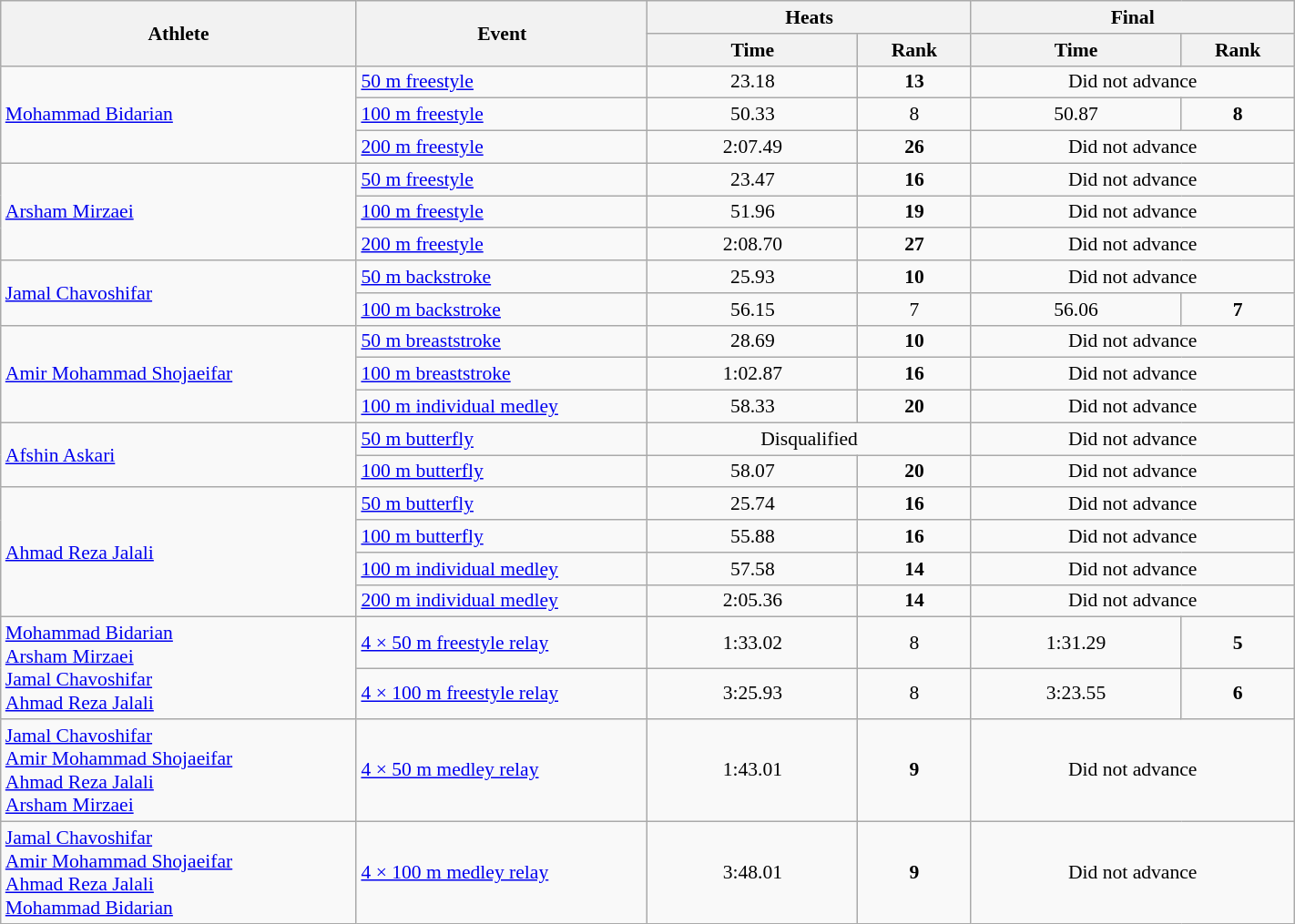<table class="wikitable" width="75%" style="text-align:center; font-size:90%">
<tr>
<th rowspan="2" width="22%">Athlete</th>
<th rowspan="2" width="18%">Event</th>
<th colspan="2" width="20%">Heats</th>
<th colspan="2" width="20%">Final</th>
</tr>
<tr>
<th width="13%">Time</th>
<th>Rank</th>
<th width="13%">Time</th>
<th>Rank</th>
</tr>
<tr>
<td rowspan="3" align="left"><a href='#'>Mohammad Bidarian</a></td>
<td align="left"><a href='#'>50 m freestyle</a></td>
<td>23.18</td>
<td><strong>13</strong></td>
<td colspan=2 align=center>Did not advance</td>
</tr>
<tr>
<td align="left"><a href='#'>100 m freestyle</a></td>
<td>50.33</td>
<td>8 <strong></strong></td>
<td>50.87</td>
<td><strong>8</strong></td>
</tr>
<tr>
<td align="left"><a href='#'>200 m freestyle</a></td>
<td>2:07.49</td>
<td><strong>26</strong></td>
<td colspan=2 align=center>Did not advance</td>
</tr>
<tr>
<td rowspan="3" align="left"><a href='#'>Arsham Mirzaei</a></td>
<td align="left"><a href='#'>50 m freestyle</a></td>
<td>23.47</td>
<td><strong>16</strong></td>
<td colspan=2 align=center>Did not advance</td>
</tr>
<tr>
<td align="left"><a href='#'>100 m freestyle</a></td>
<td>51.96</td>
<td><strong>19</strong></td>
<td colspan=2 align=center>Did not advance</td>
</tr>
<tr>
<td align="left"><a href='#'>200 m freestyle</a></td>
<td>2:08.70</td>
<td><strong>27</strong></td>
<td colspan=2 align=center>Did not advance</td>
</tr>
<tr>
<td rowspan="2" align="left"><a href='#'>Jamal Chavoshifar</a></td>
<td align="left"><a href='#'>50 m backstroke</a></td>
<td>25.93</td>
<td><strong>10</strong></td>
<td colspan=2 align=center>Did not advance</td>
</tr>
<tr>
<td align="left"><a href='#'>100 m backstroke</a></td>
<td>56.15</td>
<td>7 <strong></strong></td>
<td>56.06</td>
<td><strong>7</strong></td>
</tr>
<tr>
<td rowspan="3" align="left"><a href='#'>Amir Mohammad Shojaeifar</a></td>
<td align="left"><a href='#'>50 m breaststroke</a></td>
<td>28.69</td>
<td><strong>10</strong></td>
<td colspan=2 align=center>Did not advance</td>
</tr>
<tr>
<td align="left"><a href='#'>100 m breaststroke</a></td>
<td>1:02.87</td>
<td><strong>16</strong></td>
<td colspan=2 align=center>Did not advance</td>
</tr>
<tr>
<td align="left"><a href='#'>100 m individual medley</a></td>
<td>58.33</td>
<td><strong>20</strong></td>
<td colspan=2 align=center>Did not advance</td>
</tr>
<tr>
<td rowspan="2" align="left"><a href='#'>Afshin Askari</a></td>
<td align="left"><a href='#'>50 m butterfly</a></td>
<td colspan=2 align=center>Disqualified</td>
<td colspan=2 align=center>Did not advance</td>
</tr>
<tr>
<td align="left"><a href='#'>100 m butterfly</a></td>
<td>58.07</td>
<td><strong>20</strong></td>
<td colspan=2 align=center>Did not advance</td>
</tr>
<tr>
<td rowspan="4" align="left"><a href='#'>Ahmad Reza Jalali</a></td>
<td align="left"><a href='#'>50 m butterfly</a></td>
<td>25.74</td>
<td><strong>16</strong></td>
<td colspan=2 align=center>Did not advance</td>
</tr>
<tr>
<td align="left"><a href='#'>100 m butterfly</a></td>
<td>55.88</td>
<td><strong>16</strong></td>
<td colspan=2 align=center>Did not advance</td>
</tr>
<tr>
<td align="left"><a href='#'>100 m individual medley</a></td>
<td>57.58</td>
<td><strong>14</strong></td>
<td colspan=2 align=center>Did not advance</td>
</tr>
<tr>
<td align="left"><a href='#'>200 m individual medley</a></td>
<td>2:05.36</td>
<td><strong>14</strong></td>
<td colspan=2 align=center>Did not advance</td>
</tr>
<tr>
<td rowspan="2" align="left"><a href='#'>Mohammad Bidarian</a><br><a href='#'>Arsham Mirzaei</a><br><a href='#'>Jamal Chavoshifar</a><br><a href='#'>Ahmad Reza Jalali</a></td>
<td align="left"><a href='#'>4 × 50 m freestyle relay</a></td>
<td>1:33.02</td>
<td>8 <strong></strong></td>
<td>1:31.29</td>
<td><strong>5</strong></td>
</tr>
<tr>
<td align="left"><a href='#'>4 × 100 m freestyle relay</a></td>
<td>3:25.93</td>
<td>8 <strong></strong></td>
<td>3:23.55</td>
<td><strong>6</strong></td>
</tr>
<tr>
<td align="left"><a href='#'>Jamal Chavoshifar</a><br><a href='#'>Amir Mohammad Shojaeifar</a><br><a href='#'>Ahmad Reza Jalali</a><br><a href='#'>Arsham Mirzaei</a></td>
<td align="left"><a href='#'>4 × 50 m medley relay</a></td>
<td>1:43.01</td>
<td><strong>9</strong></td>
<td colspan=2 align=center>Did not advance</td>
</tr>
<tr>
<td align="left"><a href='#'>Jamal Chavoshifar</a><br><a href='#'>Amir Mohammad Shojaeifar</a><br><a href='#'>Ahmad Reza Jalali</a><br><a href='#'>Mohammad Bidarian</a></td>
<td align="left"><a href='#'>4 × 100 m medley relay</a></td>
<td>3:48.01</td>
<td><strong>9</strong></td>
<td colspan=2 align=center>Did not advance</td>
</tr>
</table>
